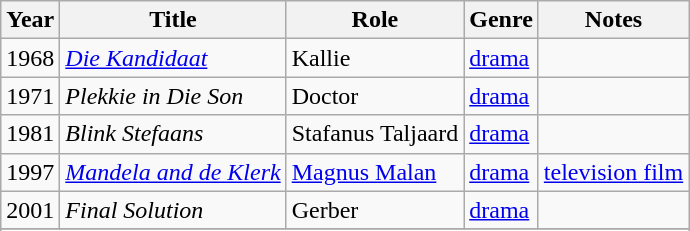<table class="wikitable" | Actor – film and television>
<tr>
<th>Year</th>
<th>Title</th>
<th>Role</th>
<th>Genre</th>
<th>Notes</th>
</tr>
<tr>
<td>1968</td>
<td><em><a href='#'>Die Kandidaat</a></em></td>
<td>Kallie</td>
<td><a href='#'>drama</a></td>
<td></td>
</tr>
<tr>
<td>1971</td>
<td><em>Plekkie in Die Son</em></td>
<td>Doctor</td>
<td><a href='#'>drama</a></td>
<td></td>
</tr>
<tr>
<td>1981</td>
<td><em> Blink Stefaans</em></td>
<td>Stafanus Taljaard</td>
<td><a href='#'>drama</a></td>
<td></td>
</tr>
<tr>
<td>1997</td>
<td><em><a href='#'>Mandela and de Klerk</a></em></td>
<td><a href='#'>Magnus Malan</a></td>
<td><a href='#'>drama</a></td>
<td><a href='#'>television film</a></td>
</tr>
<tr>
<td>2001</td>
<td><em>Final Solution</em></td>
<td>Gerber</td>
<td><a href='#'>drama</a></td>
<td></td>
</tr>
<tr>
</tr>
<tr>
</tr>
</table>
